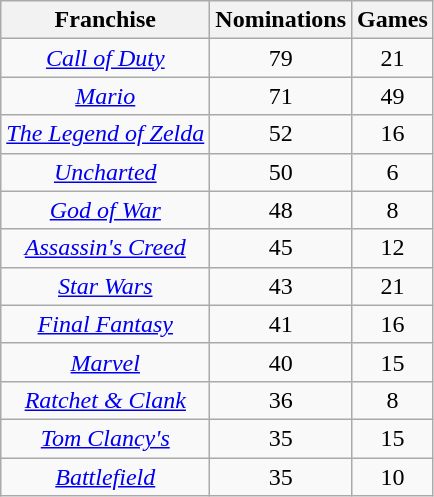<table class="wikitable sortable" width="auto" style="text-align: center">
<tr>
<th>Franchise</th>
<th>Nominations</th>
<th>Games</th>
</tr>
<tr>
<td><em><a href='#'>Call of Duty</a></em></td>
<td>79</td>
<td>21</td>
</tr>
<tr>
<td><em><a href='#'>Mario</a></em></td>
<td>71</td>
<td>49</td>
</tr>
<tr>
<td><em><a href='#'>The Legend of Zelda</a></em></td>
<td>52</td>
<td>16</td>
</tr>
<tr>
<td><em><a href='#'>Uncharted</a></em></td>
<td>50</td>
<td>6</td>
</tr>
<tr>
<td><em><a href='#'>God of War</a></em></td>
<td>48</td>
<td>8</td>
</tr>
<tr>
<td><em><a href='#'>Assassin's Creed</a></em></td>
<td>45</td>
<td>12</td>
</tr>
<tr>
<td><em><a href='#'>Star Wars</a></em></td>
<td>43</td>
<td>21</td>
</tr>
<tr>
<td><em><a href='#'>Final Fantasy</a></em></td>
<td>41</td>
<td>16</td>
</tr>
<tr>
<td><em><a href='#'>Marvel</a></em></td>
<td>40</td>
<td>15</td>
</tr>
<tr>
<td><em><a href='#'>Ratchet & Clank</a></em></td>
<td>36</td>
<td>8</td>
</tr>
<tr>
<td><em><a href='#'>Tom Clancy's</a></em></td>
<td>35</td>
<td>15</td>
</tr>
<tr>
<td><em><a href='#'>Battlefield</a></em></td>
<td>35</td>
<td>10</td>
</tr>
</table>
